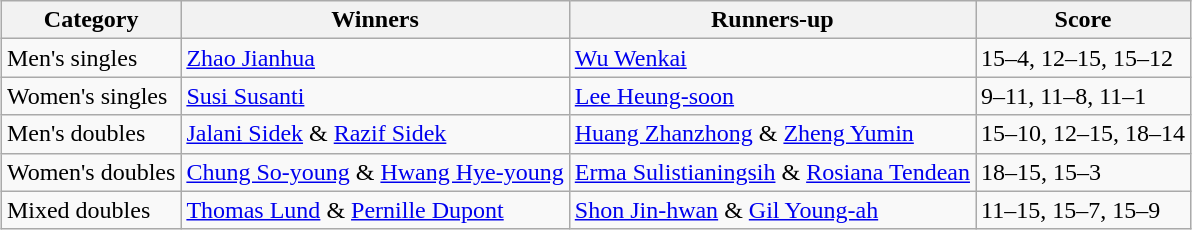<table class=wikitable style="margin:auto;">
<tr>
<th>Category</th>
<th>Winners</th>
<th>Runners-up</th>
<th>Score</th>
</tr>
<tr>
<td>Men's singles</td>
<td> <a href='#'>Zhao Jianhua</a></td>
<td> <a href='#'>Wu Wenkai</a></td>
<td>15–4, 12–15, 15–12</td>
</tr>
<tr>
<td>Women's singles</td>
<td> <a href='#'>Susi Susanti</a></td>
<td> <a href='#'>Lee Heung-soon</a></td>
<td>9–11, 11–8, 11–1</td>
</tr>
<tr>
<td>Men's doubles</td>
<td> <a href='#'>Jalani Sidek</a> & <a href='#'>Razif Sidek</a></td>
<td> <a href='#'>Huang Zhanzhong</a> & <a href='#'>Zheng Yumin</a></td>
<td>15–10, 12–15, 18–14</td>
</tr>
<tr>
<td>Women's doubles</td>
<td> <a href='#'>Chung So-young</a> & <a href='#'>Hwang Hye-young</a></td>
<td> <a href='#'>Erma Sulistianingsih</a> & <a href='#'>Rosiana Tendean</a></td>
<td>18–15, 15–3</td>
</tr>
<tr>
<td>Mixed doubles</td>
<td> <a href='#'>Thomas Lund</a> & <a href='#'>Pernille Dupont</a></td>
<td> <a href='#'>Shon Jin-hwan</a> & <a href='#'>Gil Young-ah</a></td>
<td>11–15, 15–7, 15–9</td>
</tr>
</table>
